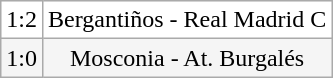<table class="wikitable">
<tr align=center bgcolor=white>
<td>1:2</td>
<td>Bergantiños - Real Madrid C</td>
</tr>
<tr align=center bgcolor=#F5F5F5>
<td>1:0</td>
<td>Mosconia - At. Burgalés</td>
</tr>
</table>
